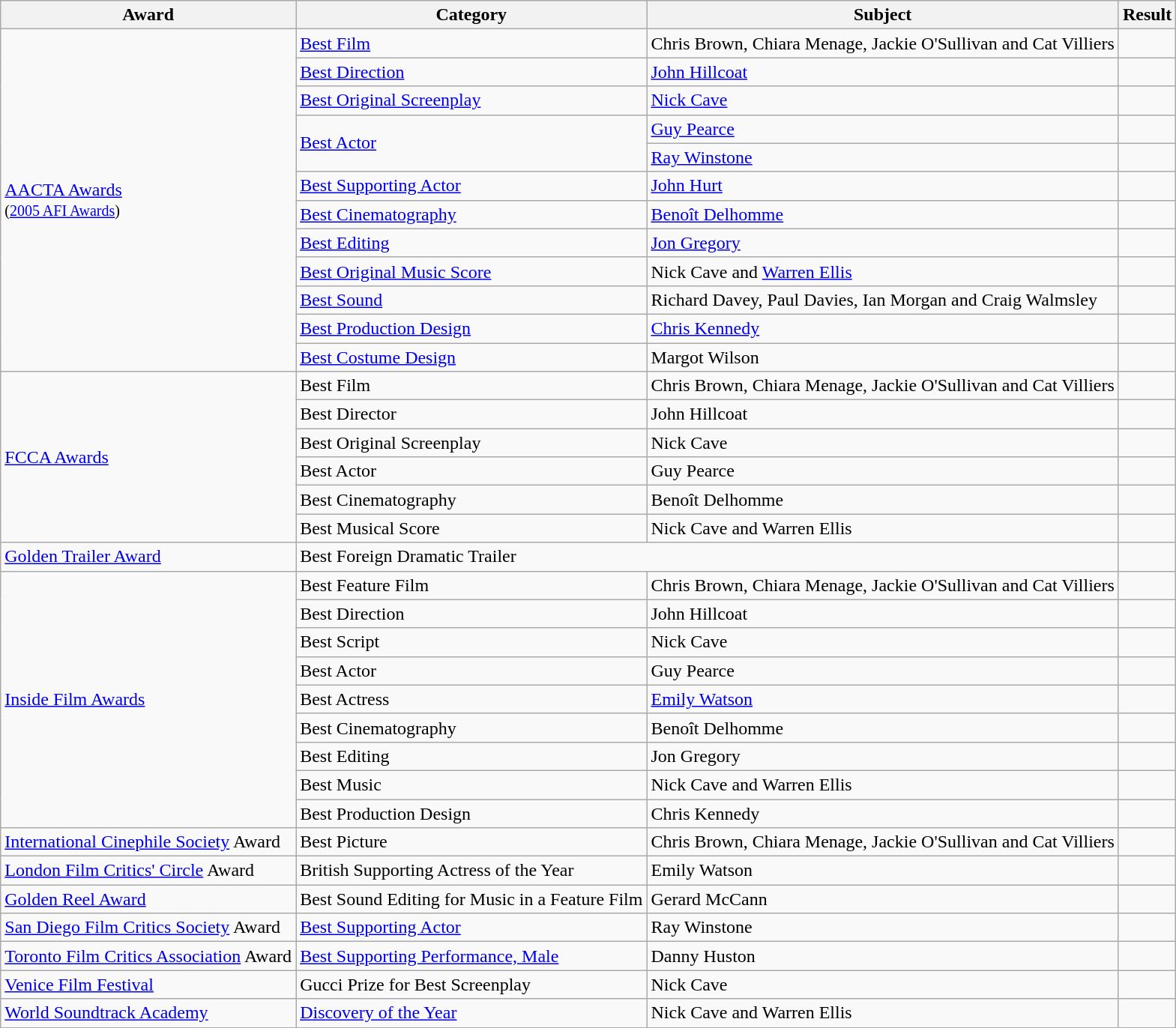<table class="wikitable">
<tr>
<th>Award</th>
<th>Category</th>
<th>Subject</th>
<th>Result</th>
</tr>
<tr>
<td rowspan=12><a href='#'>AACTA Awards</a><br><small>(<a href='#'>2005 AFI Awards</a>)</small></td>
<td><a href='#'>Best Film</a></td>
<td>Chris Brown, Chiara Menage, Jackie O'Sullivan and Cat Villiers</td>
<td></td>
</tr>
<tr>
<td><a href='#'>Best Direction</a></td>
<td><a href='#'>John Hillcoat</a></td>
<td></td>
</tr>
<tr>
<td><a href='#'>Best Original Screenplay</a></td>
<td><a href='#'>Nick Cave</a></td>
<td></td>
</tr>
<tr>
<td rowspan=2><a href='#'>Best Actor</a></td>
<td><a href='#'>Guy Pearce</a></td>
<td></td>
</tr>
<tr>
<td><a href='#'>Ray Winstone</a></td>
<td></td>
</tr>
<tr>
<td><a href='#'>Best Supporting Actor</a></td>
<td><a href='#'>John Hurt</a></td>
<td></td>
</tr>
<tr>
<td><a href='#'>Best Cinematography</a></td>
<td><a href='#'>Benoît Delhomme</a></td>
<td></td>
</tr>
<tr>
<td><a href='#'>Best Editing</a></td>
<td><a href='#'>Jon Gregory</a></td>
<td></td>
</tr>
<tr>
<td><a href='#'>Best Original Music Score</a></td>
<td>Nick Cave and <a href='#'>Warren Ellis</a></td>
<td></td>
</tr>
<tr>
<td><a href='#'>Best Sound</a></td>
<td>Richard Davey, Paul Davies, Ian Morgan and Craig Walmsley</td>
<td></td>
</tr>
<tr>
<td><a href='#'>Best Production Design</a></td>
<td><a href='#'>Chris Kennedy</a></td>
<td></td>
</tr>
<tr>
<td><a href='#'>Best Costume Design</a></td>
<td>Margot Wilson</td>
<td></td>
</tr>
<tr>
<td rowspan=6><a href='#'>FCCA Awards</a></td>
<td>Best Film</td>
<td>Chris Brown, Chiara Menage, Jackie O'Sullivan and Cat Villiers</td>
<td></td>
</tr>
<tr>
<td>Best Director</td>
<td>John Hillcoat</td>
<td></td>
</tr>
<tr>
<td>Best Original Screenplay</td>
<td>Nick Cave</td>
<td></td>
</tr>
<tr>
<td>Best Actor</td>
<td>Guy Pearce</td>
<td></td>
</tr>
<tr>
<td>Best Cinematography</td>
<td>Benoît Delhomme</td>
<td></td>
</tr>
<tr>
<td>Best Musical Score</td>
<td>Nick Cave and Warren Ellis</td>
<td></td>
</tr>
<tr>
<td><a href='#'>Golden Trailer Award</a></td>
<td colspan=2>Best Foreign Dramatic Trailer</td>
<td></td>
</tr>
<tr>
<td rowspan=9><a href='#'>Inside Film Awards</a></td>
<td>Best Feature Film</td>
<td>Chris Brown, Chiara Menage, Jackie O'Sullivan and Cat Villiers</td>
<td></td>
</tr>
<tr>
<td>Best Direction</td>
<td>John Hillcoat</td>
<td></td>
</tr>
<tr>
<td>Best Script</td>
<td>Nick Cave</td>
<td></td>
</tr>
<tr>
<td>Best Actor</td>
<td>Guy Pearce</td>
<td></td>
</tr>
<tr>
<td>Best Actress</td>
<td><a href='#'>Emily Watson</a></td>
<td></td>
</tr>
<tr>
<td>Best Cinematography</td>
<td>Benoît Delhomme</td>
<td></td>
</tr>
<tr>
<td>Best Editing</td>
<td>Jon Gregory</td>
<td></td>
</tr>
<tr>
<td>Best Music</td>
<td>Nick Cave and Warren Ellis</td>
<td></td>
</tr>
<tr>
<td>Best Production Design</td>
<td>Chris Kennedy</td>
<td></td>
</tr>
<tr>
<td><a href='#'>International Cinephile Society</a> Award</td>
<td>Best Picture</td>
<td>Chris Brown, Chiara Menage, Jackie O'Sullivan and Cat Villiers</td>
<td></td>
</tr>
<tr>
<td><a href='#'>London Film Critics' Circle</a> Award</td>
<td>British Supporting Actress of the Year</td>
<td>Emily Watson</td>
<td></td>
</tr>
<tr>
<td><a href='#'>Golden Reel Award</a></td>
<td>Best Sound Editing for Music in a Feature Film</td>
<td>Gerard McCann</td>
<td></td>
</tr>
<tr>
<td><a href='#'>San Diego Film Critics Society</a> Award</td>
<td><a href='#'>Best Supporting Actor</a></td>
<td>Ray Winstone</td>
<td></td>
</tr>
<tr>
<td><a href='#'>Toronto Film Critics Association</a> Award</td>
<td><a href='#'>Best Supporting Performance, Male</a></td>
<td>Danny Huston</td>
<td></td>
</tr>
<tr>
<td><a href='#'>Venice Film Festival</a></td>
<td>Gucci Prize for Best Screenplay</td>
<td>Nick Cave</td>
<td></td>
</tr>
<tr>
<td><a href='#'>World Soundtrack Academy</a></td>
<td><a href='#'>Discovery of the Year</a></td>
<td>Nick Cave and Warren Ellis</td>
<td></td>
</tr>
<tr>
</tr>
</table>
